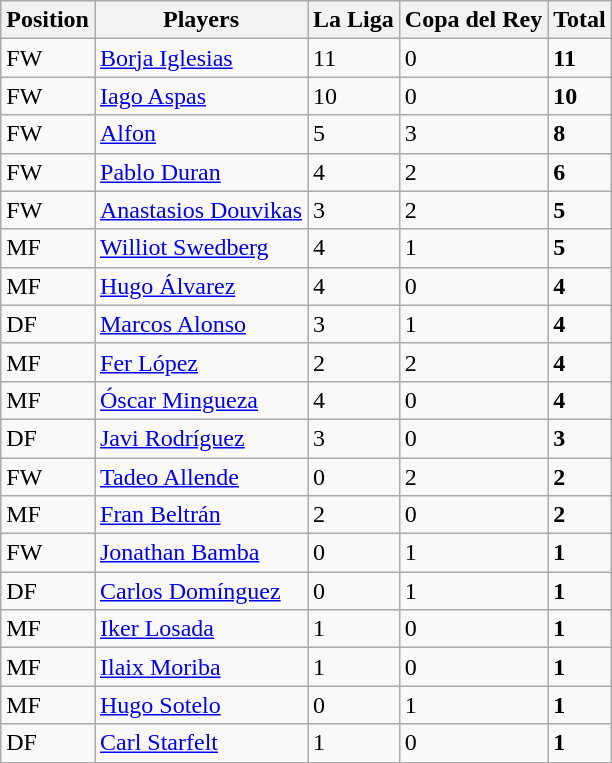<table class="wikitable">
<tr>
<th>Position</th>
<th>Players</th>
<th>La Liga</th>
<th>Copa del Rey</th>
<th>Total</th>
</tr>
<tr>
<td>FW</td>
<td> <a href='#'>Borja Iglesias</a></td>
<td>11</td>
<td>0</td>
<td><strong>11</strong></td>
</tr>
<tr>
<td>FW</td>
<td> <a href='#'>Iago Aspas</a></td>
<td>10</td>
<td>0</td>
<td><strong>10</strong></td>
</tr>
<tr>
<td>FW</td>
<td> <a href='#'>Alfon</a></td>
<td>5</td>
<td>3</td>
<td><strong>8</strong></td>
</tr>
<tr>
<td>FW</td>
<td> <a href='#'>Pablo Duran</a></td>
<td>4</td>
<td>2</td>
<td><strong>6</strong></td>
</tr>
<tr>
<td>FW</td>
<td> <a href='#'>Anastasios Douvikas</a></td>
<td>3</td>
<td>2</td>
<td><strong>5</strong></td>
</tr>
<tr>
<td>MF</td>
<td> <a href='#'>Williot Swedberg</a></td>
<td>4</td>
<td>1</td>
<td><strong>5</strong></td>
</tr>
<tr>
<td>MF</td>
<td> <a href='#'>Hugo Álvarez</a></td>
<td>4</td>
<td>0</td>
<td><strong>4</strong></td>
</tr>
<tr>
<td>DF</td>
<td> <a href='#'>Marcos Alonso</a></td>
<td>3</td>
<td>1</td>
<td><strong>4</strong></td>
</tr>
<tr>
<td>MF</td>
<td> <a href='#'>Fer López</a></td>
<td>2</td>
<td>2</td>
<td><strong>4</strong></td>
</tr>
<tr>
<td>MF</td>
<td> <a href='#'>Óscar Mingueza</a></td>
<td>4</td>
<td>0</td>
<td><strong>4</strong></td>
</tr>
<tr>
<td>DF</td>
<td> <a href='#'>Javi Rodríguez</a></td>
<td>3</td>
<td>0</td>
<td><strong>3</strong></td>
</tr>
<tr>
<td>FW</td>
<td> <a href='#'>Tadeo Allende</a></td>
<td>0</td>
<td>2</td>
<td><strong>2</strong></td>
</tr>
<tr>
<td>MF</td>
<td> <a href='#'>Fran Beltrán</a></td>
<td>2</td>
<td>0</td>
<td><strong>2</strong></td>
</tr>
<tr>
<td>FW</td>
<td> <a href='#'>Jonathan Bamba</a></td>
<td>0</td>
<td>1</td>
<td><strong>1</strong></td>
</tr>
<tr>
<td>DF</td>
<td> <a href='#'>Carlos Domínguez</a></td>
<td>0</td>
<td>1</td>
<td><strong>1</strong></td>
</tr>
<tr>
<td>MF</td>
<td> <a href='#'>Iker Losada</a></td>
<td>1</td>
<td>0</td>
<td><strong>1</strong></td>
</tr>
<tr>
<td>MF</td>
<td> <a href='#'>Ilaix Moriba</a></td>
<td>1</td>
<td>0</td>
<td><strong>1</strong></td>
</tr>
<tr>
<td>MF</td>
<td> <a href='#'>Hugo Sotelo</a></td>
<td>0</td>
<td>1</td>
<td><strong>1</strong></td>
</tr>
<tr>
<td>DF</td>
<td> <a href='#'>Carl Starfelt</a></td>
<td>1</td>
<td>0</td>
<td><strong>1</strong></td>
</tr>
</table>
